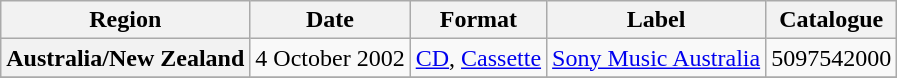<table class="wikitable plainrowheaders">
<tr>
<th scope="col">Region</th>
<th scope="col">Date</th>
<th scope="col">Format</th>
<th scope="col">Label</th>
<th scope="col">Catalogue</th>
</tr>
<tr>
<th scope="row">Australia/New Zealand</th>
<td>4 October 2002</td>
<td><a href='#'>CD</a>, <a href='#'>Cassette</a></td>
<td><a href='#'>Sony Music Australia</a></td>
<td>5097542000</td>
</tr>
<tr>
</tr>
</table>
